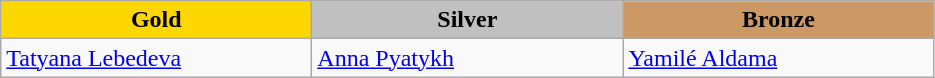<table class="wikitable" style="text-align:left">
<tr align="center">
<td width=200 bgcolor=gold><strong>Gold</strong></td>
<td width=200 bgcolor=silver><strong>Silver</strong></td>
<td width=200 bgcolor=CC9966><strong>Bronze</strong></td>
</tr>
<tr>
<td><a href='#'>Tatyana Lebedeva</a><br><em></em></td>
<td><a href='#'>Anna Pyatykh</a><br><em></em></td>
<td><a href='#'>Yamilé Aldama</a><br><em></em></td>
</tr>
</table>
